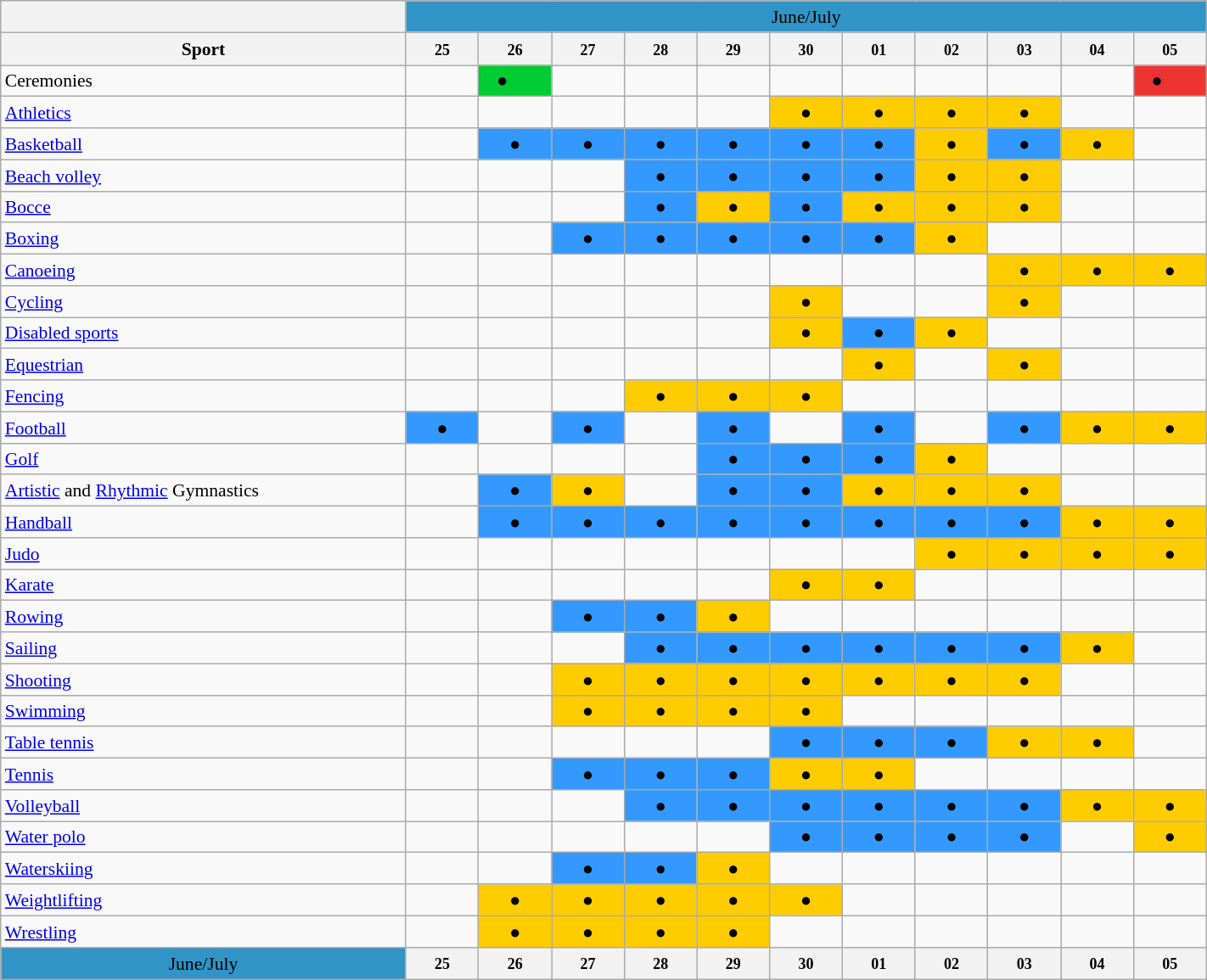<table class="wikitable" style="margin:0.5em auto; font-size:90%; line-height:1.25em;width:75%;">
<tr>
<th></th>
<td colspan=11 bgcolor=#3194C6 align=center><span>June/July</span></td>
</tr>
<tr>
<th>Sport</th>
<th><small>25</small></th>
<th><small>26</small></th>
<th><small>27</small></th>
<th><small>28</small></th>
<th><small>29</small></th>
<th><small>30</small></th>
<th><small>01</small></th>
<th><small>02</small></th>
<th><small>03</small></th>
<th><small>04</small></th>
<th><small>05</small></th>
</tr>
<tr>
<td>Ceremonies</td>
<td></td>
<td bgcolor=#00cc33>   ●   </td>
<td></td>
<td></td>
<td></td>
<td></td>
<td></td>
<td></td>
<td></td>
<td></td>
<td bgcolor=#ee3333>   ●   </td>
</tr>
<tr align="center">
<td align="left"> <a href='#'>Athletics</a></td>
<td></td>
<td></td>
<td></td>
<td></td>
<td></td>
<td bgcolor=#ffcc00>   ●   </td>
<td bgcolor=#ffcc00>   ●   </td>
<td bgcolor=#ffcc00>   ●   </td>
<td bgcolor=#ffcc00>   ●   </td>
<td></td>
<td></td>
</tr>
<tr align="center">
<td align="left"> <a href='#'>Basketball</a></td>
<td></td>
<td bgcolor=#3399ff>   ●   </td>
<td bgcolor=#3399ff>   ●   </td>
<td bgcolor=#3399ff>   ●   </td>
<td bgcolor=#3399ff>   ●   </td>
<td bgcolor=#3399ff>   ●   </td>
<td bgcolor=#3399ff>   ●   </td>
<td bgcolor=#ffcc00>   ●   </td>
<td bgcolor=#3399ff>   ●   </td>
<td bgcolor=#ffcc00>   ●   </td>
<td></td>
</tr>
<tr align="center">
<td align="left"> <a href='#'>Beach volley</a></td>
<td></td>
<td></td>
<td></td>
<td bgcolor=#3399ff>   ●   </td>
<td bgcolor=#3399ff>   ●   </td>
<td bgcolor=#3399ff>   ●   </td>
<td bgcolor=#3399ff>   ●   </td>
<td bgcolor=#ffcc00>   ●   </td>
<td bgcolor=#ffcc00>   ●   </td>
<td></td>
<td></td>
</tr>
<tr align="center">
<td align="left"> <a href='#'>Bocce</a></td>
<td></td>
<td></td>
<td></td>
<td bgcolor=#3399ff>   ●   </td>
<td bgcolor=#ffcc00>   ●   </td>
<td bgcolor=#3399ff>   ●   </td>
<td bgcolor=#ffcc00>   ●   </td>
<td bgcolor=#ffcc00>   ●   </td>
<td bgcolor=#ffcc00>   ●   </td>
<td></td>
<td></td>
</tr>
<tr align="center">
<td align="left"> <a href='#'>Boxing</a></td>
<td></td>
<td></td>
<td bgcolor=#3399ff>   ●   </td>
<td bgcolor=#3399ff>   ●   </td>
<td bgcolor=#3399ff>   ●   </td>
<td bgcolor=#3399ff>   ●   </td>
<td bgcolor=#3399ff>   ●   </td>
<td bgcolor=#ffcc00>   ●   </td>
<td></td>
<td></td>
<td></td>
</tr>
<tr align="center">
<td align="left"> <a href='#'>Canoeing</a></td>
<td></td>
<td></td>
<td></td>
<td></td>
<td></td>
<td></td>
<td></td>
<td></td>
<td bgcolor=#ffcc00>   ●   </td>
<td bgcolor=#ffcc00>   ●   </td>
<td bgcolor=#ffcc00>   ●   </td>
</tr>
<tr align="center">
<td align="left"> <a href='#'>Cycling</a></td>
<td></td>
<td></td>
<td></td>
<td></td>
<td></td>
<td bgcolor=#ffcc00>   ●   </td>
<td></td>
<td></td>
<td bgcolor=#ffcc00>   ●   </td>
<td></td>
<td></td>
</tr>
<tr align="center">
<td align="left"> <a href='#'>Disabled sports</a></td>
<td></td>
<td></td>
<td></td>
<td></td>
<td></td>
<td bgcolor=#ffcc00>   ●   </td>
<td bgcolor=#3399ff>   ●   </td>
<td bgcolor=#ffcc00>   ●   </td>
<td></td>
<td></td>
<td></td>
</tr>
<tr align="center">
<td align="left"> <a href='#'>Equestrian</a></td>
<td></td>
<td></td>
<td></td>
<td></td>
<td></td>
<td></td>
<td bgcolor=#ffcc00>   ●   </td>
<td></td>
<td bgcolor=#ffcc00>   ●   </td>
<td></td>
<td></td>
</tr>
<tr align="center">
<td align="left"> <a href='#'>Fencing</a></td>
<td></td>
<td></td>
<td></td>
<td bgcolor=#ffcc00>   ●   </td>
<td bgcolor=#ffcc00>   ●   </td>
<td bgcolor=#ffcc00>   ●   </td>
<td></td>
<td></td>
<td></td>
<td></td>
<td></td>
</tr>
<tr align="center">
<td align="left"> <a href='#'>Football</a></td>
<td bgcolor=#3399ff>   ●   </td>
<td></td>
<td bgcolor=#3399ff>   ●   </td>
<td></td>
<td bgcolor=#3399ff>   ●   </td>
<td></td>
<td bgcolor=#3399ff>   ●   </td>
<td></td>
<td bgcolor=#3399ff>   ●   </td>
<td bgcolor=#ffcc00>   ●   </td>
<td bgcolor=#ffcc00>   ●   </td>
</tr>
<tr align="center">
<td align="left"> <a href='#'>Golf</a></td>
<td></td>
<td></td>
<td></td>
<td></td>
<td bgcolor=#3399ff>   ●   </td>
<td bgcolor=#3399ff>   ●   </td>
<td bgcolor=#3399ff>   ●   </td>
<td bgcolor=#ffcc00>   ●   </td>
<td></td>
<td></td>
<td></td>
</tr>
<tr align="center">
<td align="left"> <a href='#'>Artistic</a> and <a href='#'>Rhythmic</a> Gymnastics</td>
<td></td>
<td bgcolor=#3399ff>   ●   </td>
<td bgcolor=#ffcc00>   ●   </td>
<td></td>
<td bgcolor=#3399ff>   ●   </td>
<td bgcolor=#3399ff>   ●   </td>
<td bgcolor=#ffcc00>   ●   </td>
<td bgcolor=#ffcc00>   ●   </td>
<td bgcolor=#ffcc00>   ●   </td>
<td></td>
<td></td>
</tr>
<tr align="center">
<td align="left"> <a href='#'>Handball</a></td>
<td></td>
<td bgcolor=#3399ff>   ●   </td>
<td bgcolor=#3399ff>   ●   </td>
<td bgcolor=#3399ff>   ●   </td>
<td bgcolor=#3399ff>   ●   </td>
<td bgcolor=#3399ff>   ●   </td>
<td bgcolor=#3399ff>   ●   </td>
<td bgcolor=#3399ff>   ●   </td>
<td bgcolor=#3399ff>   ●   </td>
<td bgcolor=#ffcc00>   ●   </td>
<td bgcolor=#ffcc00>   ●   </td>
</tr>
<tr align="center">
<td align="left"> <a href='#'>Judo</a></td>
<td></td>
<td></td>
<td></td>
<td></td>
<td></td>
<td></td>
<td></td>
<td bgcolor=#ffcc00>   ●   </td>
<td bgcolor=#ffcc00>   ●   </td>
<td bgcolor=#ffcc00>   ●   </td>
<td bgcolor=#ffcc00>   ●   </td>
</tr>
<tr align="center">
<td align="left"> <a href='#'>Karate</a></td>
<td></td>
<td></td>
<td></td>
<td></td>
<td></td>
<td bgcolor=#ffcc00>   ●   </td>
<td bgcolor=#ffcc00>   ●   </td>
<td></td>
<td></td>
<td></td>
<td></td>
</tr>
<tr align="center">
<td align="left"> <a href='#'>Rowing</a></td>
<td></td>
<td></td>
<td bgcolor=#3399ff>   ●   </td>
<td bgcolor=#3399ff>   ●   </td>
<td bgcolor=#ffcc00>   ●   </td>
<td></td>
<td></td>
<td></td>
<td></td>
<td></td>
<td></td>
</tr>
<tr align="center">
<td align="left"> <a href='#'>Sailing</a></td>
<td></td>
<td></td>
<td></td>
<td bgcolor=#3399ff>   ●   </td>
<td bgcolor=#3399ff>   ●   </td>
<td bgcolor=#3399ff>   ●   </td>
<td bgcolor=#3399ff>   ●   </td>
<td bgcolor=#3399ff>   ●   </td>
<td bgcolor=#3399ff>   ●   </td>
<td bgcolor=#ffcc00>   ●   </td>
<td></td>
</tr>
<tr align="center">
<td align="left"> <a href='#'>Shooting</a></td>
<td></td>
<td></td>
<td bgcolor=#ffcc00>   ●   </td>
<td bgcolor=#ffcc00>   ●   </td>
<td bgcolor=#ffcc00>   ●   </td>
<td bgcolor=#ffcc00>   ●   </td>
<td bgcolor=#ffcc00>   ●   </td>
<td bgcolor=#ffcc00>   ●   </td>
<td bgcolor=#ffcc00>   ●   </td>
<td></td>
<td></td>
</tr>
<tr align="center">
<td align="left"> <a href='#'>Swimming</a></td>
<td></td>
<td></td>
<td bgcolor=#ffcc00>   ●   </td>
<td bgcolor=#ffcc00>   ●   </td>
<td bgcolor=#ffcc00>   ●   </td>
<td bgcolor=#ffcc00>   ●   </td>
<td></td>
<td></td>
<td></td>
<td></td>
<td></td>
</tr>
<tr align="center">
<td align="left"> <a href='#'>Table tennis</a></td>
<td></td>
<td></td>
<td></td>
<td></td>
<td></td>
<td bgcolor=#3399ff>   ●   </td>
<td bgcolor=#3399ff>   ●   </td>
<td bgcolor=#3399ff>   ●   </td>
<td bgcolor=#ffcc00>   ●   </td>
<td bgcolor=#ffcc00>   ●   </td>
<td></td>
</tr>
<tr align="center">
<td align="left"> <a href='#'>Tennis</a></td>
<td></td>
<td></td>
<td bgcolor=#3399ff>   ●   </td>
<td bgcolor=#3399ff>   ●   </td>
<td bgcolor=#3399ff>   ●   </td>
<td bgcolor=#ffcc00>   ●   </td>
<td bgcolor=#ffcc00>   ●   </td>
<td></td>
<td></td>
<td></td>
<td></td>
</tr>
<tr align="center">
<td align="left"> <a href='#'>Volleyball</a></td>
<td></td>
<td></td>
<td></td>
<td bgcolor=#3399ff>   ●   </td>
<td bgcolor=#3399ff>   ●   </td>
<td bgcolor=#3399ff>   ●   </td>
<td bgcolor=#3399ff>   ●   </td>
<td bgcolor=#3399ff>   ●   </td>
<td bgcolor=#3399ff>   ●   </td>
<td bgcolor=#ffcc00>   ●   </td>
<td bgcolor=#ffcc00>   ●   </td>
</tr>
<tr align="center">
<td align="left"> <a href='#'>Water polo</a></td>
<td></td>
<td></td>
<td></td>
<td></td>
<td></td>
<td bgcolor=#3399ff>   ●   </td>
<td bgcolor=#3399ff>   ●   </td>
<td bgcolor=#3399ff>   ●   </td>
<td bgcolor=#3399ff>   ●   </td>
<td></td>
<td bgcolor=#ffcc00>   ●   </td>
</tr>
<tr align="center">
<td align="left"> <a href='#'>Waterskiing</a></td>
<td></td>
<td></td>
<td bgcolor=#3399ff>   ●   </td>
<td bgcolor=#3399ff>   ●   </td>
<td bgcolor=#ffcc00>   ●   </td>
<td></td>
<td></td>
<td></td>
<td></td>
<td></td>
<td></td>
</tr>
<tr align="center">
<td align="left"> <a href='#'>Weightlifting</a></td>
<td></td>
<td bgcolor=#ffcc00>   ●   </td>
<td bgcolor=#ffcc00>   ●   </td>
<td bgcolor=#ffcc00>   ●   </td>
<td bgcolor=#ffcc00>   ●   </td>
<td bgcolor=#ffcc00>   ●   </td>
<td></td>
<td></td>
<td></td>
<td></td>
<td></td>
</tr>
<tr align="center">
<td align="left"> <a href='#'>Wrestling</a></td>
<td></td>
<td bgcolor=#ffcc00>   ●   </td>
<td bgcolor=#ffcc00>   ●   </td>
<td bgcolor=#ffcc00>   ●   </td>
<td bgcolor=#ffcc00>   ●   </td>
<td></td>
<td></td>
<td></td>
<td></td>
<td></td>
<td></td>
</tr>
<tr>
<td bgcolor=#3194C6 align=center><span>June/July</span></td>
<th><small>25</small></th>
<th><small>26</small></th>
<th><small>27</small></th>
<th><small>28</small></th>
<th><small>29</small></th>
<th><small>30</small></th>
<th><small>01</small></th>
<th><small>02</small></th>
<th><small>03</small></th>
<th><small>04</small></th>
<th><small>05</small></th>
</tr>
</table>
